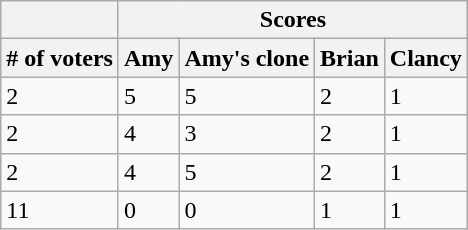<table class="wikitable">
<tr>
<th></th>
<th colspan=4>Scores</th>
</tr>
<tr>
<th># of voters</th>
<th>Amy</th>
<th>Amy's clone</th>
<th>Brian</th>
<th>Clancy</th>
</tr>
<tr>
<td>2</td>
<td>5</td>
<td>5</td>
<td>2</td>
<td>1</td>
</tr>
<tr>
<td>2</td>
<td>4</td>
<td>3</td>
<td>2</td>
<td>1</td>
</tr>
<tr>
<td>2</td>
<td>4</td>
<td>5</td>
<td>2</td>
<td>1</td>
</tr>
<tr>
<td>11</td>
<td>0</td>
<td>0</td>
<td>1</td>
<td>1</td>
</tr>
</table>
